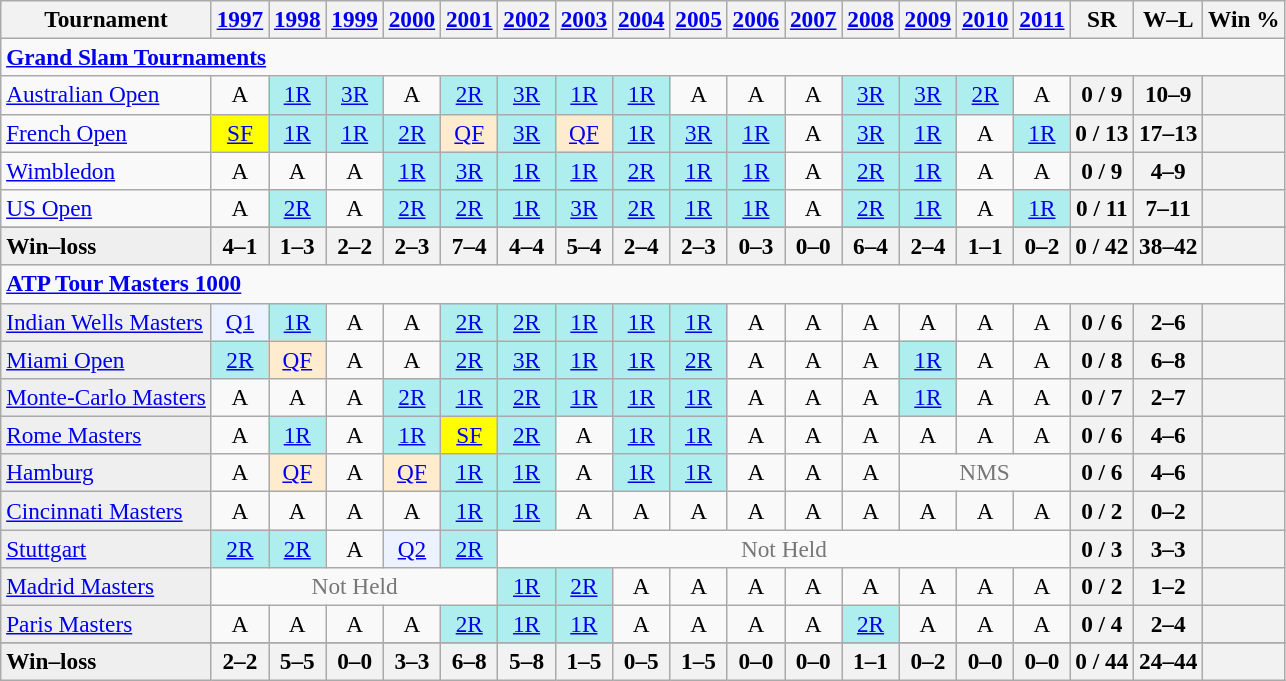<table class=wikitable style=text-align:center;font-size:97%>
<tr>
<th>Tournament</th>
<th><a href='#'>1997</a></th>
<th><a href='#'>1998</a></th>
<th><a href='#'>1999</a></th>
<th><a href='#'>2000</a></th>
<th><a href='#'>2001</a></th>
<th><a href='#'>2002</a></th>
<th><a href='#'>2003</a></th>
<th><a href='#'>2004</a></th>
<th><a href='#'>2005</a></th>
<th><a href='#'>2006</a></th>
<th><a href='#'>2007</a></th>
<th><a href='#'>2008</a></th>
<th><a href='#'>2009</a></th>
<th><a href='#'>2010</a></th>
<th><a href='#'>2011</a></th>
<th>SR</th>
<th>W–L</th>
<th>Win %</th>
</tr>
<tr>
<td colspan=25 style=text-align:left><strong><a href='#'>Grand Slam Tournaments</a></strong></td>
</tr>
<tr>
<td align=left><a href='#'>Australian Open</a></td>
<td>A</td>
<td bgcolor=afeeee><a href='#'>1R</a></td>
<td bgcolor=afeeee><a href='#'>3R</a></td>
<td>A</td>
<td bgcolor=afeeee><a href='#'>2R</a></td>
<td bgcolor=afeeee><a href='#'>3R</a></td>
<td bgcolor=afeeee><a href='#'>1R</a></td>
<td bgcolor=afeeee><a href='#'>1R</a></td>
<td>A</td>
<td>A</td>
<td>A</td>
<td bgcolor=afeeee><a href='#'>3R</a></td>
<td bgcolor=afeeee><a href='#'>3R</a></td>
<td bgcolor=afeeee><a href='#'>2R</a></td>
<td>A</td>
<th>0 / 9</th>
<th>10–9</th>
<th></th>
</tr>
<tr>
<td align=left><a href='#'>French Open</a></td>
<td bgcolor=yellow><a href='#'>SF</a></td>
<td bgcolor=afeeee><a href='#'>1R</a></td>
<td bgcolor=afeeee><a href='#'>1R</a></td>
<td bgcolor=afeeee><a href='#'>2R</a></td>
<td bgcolor=ffebcd><a href='#'>QF</a></td>
<td bgcolor=afeeee><a href='#'>3R</a></td>
<td bgcolor=ffebcd><a href='#'>QF</a></td>
<td bgcolor=afeeee><a href='#'>1R</a></td>
<td bgcolor=afeeee><a href='#'>3R</a></td>
<td bgcolor=afeeee><a href='#'>1R</a></td>
<td>A</td>
<td bgcolor=afeeee><a href='#'>3R</a></td>
<td bgcolor=afeeee><a href='#'>1R</a></td>
<td>A</td>
<td bgcolor=afeeee><a href='#'>1R</a></td>
<th>0 / 13</th>
<th>17–13</th>
<th></th>
</tr>
<tr>
<td align=left><a href='#'>Wimbledon</a></td>
<td>A</td>
<td>A</td>
<td>A</td>
<td bgcolor=afeeee><a href='#'>1R</a></td>
<td bgcolor=afeeee><a href='#'>3R</a></td>
<td bgcolor=afeeee><a href='#'>1R</a></td>
<td bgcolor=afeeee><a href='#'>1R</a></td>
<td bgcolor=afeeee><a href='#'>2R</a></td>
<td bgcolor=afeeee><a href='#'>1R</a></td>
<td bgcolor=afeeee><a href='#'>1R</a></td>
<td>A</td>
<td bgcolor=afeeee><a href='#'>2R</a></td>
<td bgcolor=afeeee><a href='#'>1R</a></td>
<td>A</td>
<td>A</td>
<th>0 / 9</th>
<th>4–9</th>
<th></th>
</tr>
<tr>
<td align=left><a href='#'>US Open</a></td>
<td>A</td>
<td bgcolor=afeeee><a href='#'>2R</a></td>
<td>A</td>
<td bgcolor=afeeee><a href='#'>2R</a></td>
<td bgcolor=afeeee><a href='#'>2R</a></td>
<td bgcolor=afeeee><a href='#'>1R</a></td>
<td bgcolor=afeeee><a href='#'>3R</a></td>
<td bgcolor=afeeee><a href='#'>2R</a></td>
<td bgcolor=afeeee><a href='#'>1R</a></td>
<td bgcolor=afeeee><a href='#'>1R</a></td>
<td>A</td>
<td bgcolor=afeeee><a href='#'>2R</a></td>
<td bgcolor=afeeee><a href='#'>1R</a></td>
<td>A</td>
<td bgcolor=afeeee><a href='#'>1R</a></td>
<th>0 / 11</th>
<th>7–11</th>
<th></th>
</tr>
<tr>
</tr>
<tr style=font-weight:bold;background:#efefef>
<td style=text-align:left>Win–loss</td>
<th>4–1</th>
<th>1–3</th>
<th>2–2</th>
<th>2–3</th>
<th>7–4</th>
<th>4–4</th>
<th>5–4</th>
<th>2–4</th>
<th>2–3</th>
<th>0–3</th>
<th>0–0</th>
<th>6–4</th>
<th>2–4</th>
<th>1–1</th>
<th>0–2</th>
<th>0 / 42</th>
<th>38–42</th>
<th></th>
</tr>
<tr>
<td colspan=25 style=text-align:left><strong><a href='#'>ATP Tour Masters 1000</a></strong></td>
</tr>
<tr>
<td bgcolor=efefef align=left><a href='#'>Indian Wells Masters</a></td>
<td bgcolor=ecf2ff><a href='#'>Q1</a></td>
<td bgcolor=afeeee><a href='#'>1R</a></td>
<td>A</td>
<td>A</td>
<td bgcolor=afeeee><a href='#'>2R</a></td>
<td bgcolor=afeeee><a href='#'>2R</a></td>
<td bgcolor=afeeee><a href='#'>1R</a></td>
<td bgcolor=afeeee><a href='#'>1R</a></td>
<td bgcolor=afeeee><a href='#'>1R</a></td>
<td>A</td>
<td>A</td>
<td>A</td>
<td>A</td>
<td>A</td>
<td>A</td>
<th>0 / 6</th>
<th>2–6</th>
<th></th>
</tr>
<tr>
<td bgcolor=efefef align=left><a href='#'>Miami Open</a></td>
<td bgcolor=afeeee><a href='#'>2R</a></td>
<td bgcolor=ffebcd><a href='#'>QF</a></td>
<td>A</td>
<td>A</td>
<td bgcolor=afeeee><a href='#'>2R</a></td>
<td bgcolor=afeeee><a href='#'>3R</a></td>
<td bgcolor=afeeee><a href='#'>1R</a></td>
<td bgcolor=afeeee><a href='#'>1R</a></td>
<td bgcolor=afeeee><a href='#'>2R</a></td>
<td>A</td>
<td>A</td>
<td>A</td>
<td bgcolor=afeeee><a href='#'>1R</a></td>
<td>A</td>
<td>A</td>
<th>0 / 8</th>
<th>6–8</th>
<th></th>
</tr>
<tr>
<td bgcolor=efefef align=left><a href='#'>Monte-Carlo Masters</a></td>
<td>A</td>
<td>A</td>
<td>A</td>
<td bgcolor=afeeee><a href='#'>2R</a></td>
<td bgcolor=afeeee><a href='#'>1R</a></td>
<td bgcolor=afeeee><a href='#'>2R</a></td>
<td bgcolor=afeeee><a href='#'>1R</a></td>
<td bgcolor=afeeee><a href='#'>1R</a></td>
<td bgcolor=afeeee><a href='#'>1R</a></td>
<td>A</td>
<td>A</td>
<td>A</td>
<td bgcolor=afeeee><a href='#'>1R</a></td>
<td>A</td>
<td>A</td>
<th>0 / 7</th>
<th>2–7</th>
<th></th>
</tr>
<tr>
<td bgcolor=efefef align=left><a href='#'>Rome Masters</a></td>
<td>A</td>
<td bgcolor=afeeee><a href='#'>1R</a></td>
<td>A</td>
<td bgcolor=afeeee><a href='#'>1R</a></td>
<td bgcolor=yellow><a href='#'>SF</a></td>
<td bgcolor=afeeee><a href='#'>2R</a></td>
<td>A</td>
<td bgcolor=afeeee><a href='#'>1R</a></td>
<td bgcolor=afeeee><a href='#'>1R</a></td>
<td>A</td>
<td>A</td>
<td>A</td>
<td>A</td>
<td>A</td>
<td>A</td>
<th>0 / 6</th>
<th>4–6</th>
<th></th>
</tr>
<tr>
<td bgcolor=efefef align=left><a href='#'>Hamburg</a></td>
<td>A</td>
<td bgcolor=ffebcd><a href='#'>QF</a></td>
<td>A</td>
<td bgcolor=ffebcd><a href='#'>QF</a></td>
<td bgcolor=afeeee><a href='#'>1R</a></td>
<td bgcolor=afeeee><a href='#'>1R</a></td>
<td>A</td>
<td bgcolor=afeeee><a href='#'>1R</a></td>
<td bgcolor=afeeee><a href='#'>1R</a></td>
<td>A</td>
<td>A</td>
<td>A</td>
<td colspan=3 style=color:#767676>NMS</td>
<th>0 / 6</th>
<th>4–6</th>
<th></th>
</tr>
<tr>
<td bgcolor=efefef align=left><a href='#'>Cincinnati Masters</a></td>
<td>A</td>
<td>A</td>
<td>A</td>
<td>A</td>
<td bgcolor=afeeee><a href='#'>1R</a></td>
<td bgcolor=afeeee><a href='#'>1R</a></td>
<td>A</td>
<td>A</td>
<td>A</td>
<td>A</td>
<td>A</td>
<td>A</td>
<td>A</td>
<td>A</td>
<td>A</td>
<th>0 / 2</th>
<th>0–2</th>
<th></th>
</tr>
<tr>
<td bgcolor=efefef align=left><a href='#'>Stuttgart</a></td>
<td bgcolor=afeeee><a href='#'>2R</a></td>
<td bgcolor=afeeee><a href='#'>2R</a></td>
<td>A</td>
<td bgcolor=ecf2ff><a href='#'>Q2</a></td>
<td bgcolor=afeeee><a href='#'>2R</a></td>
<td colspan=10 style=color:#767676>Not Held</td>
<th>0 / 3</th>
<th>3–3</th>
<th></th>
</tr>
<tr>
<td bgcolor=efefef align=left><a href='#'>Madrid Masters</a></td>
<td colspan=5 style=color:#767676>Not Held</td>
<td bgcolor=afeeee><a href='#'>1R</a></td>
<td bgcolor=afeeee><a href='#'>2R</a></td>
<td>A</td>
<td>A</td>
<td>A</td>
<td>A</td>
<td>A</td>
<td>A</td>
<td>A</td>
<td>A</td>
<th>0 / 2</th>
<th>1–2</th>
<th></th>
</tr>
<tr>
<td bgcolor=efefef align=left><a href='#'>Paris Masters</a></td>
<td>A</td>
<td>A</td>
<td>A</td>
<td>A</td>
<td bgcolor=afeeee><a href='#'>2R</a></td>
<td bgcolor=afeeee><a href='#'>1R</a></td>
<td bgcolor=afeeee><a href='#'>1R</a></td>
<td>A</td>
<td>A</td>
<td>A</td>
<td>A</td>
<td bgcolor=afeeee><a href='#'>2R</a></td>
<td>A</td>
<td>A</td>
<td>A</td>
<th>0 / 4</th>
<th>2–4</th>
<th></th>
</tr>
<tr>
</tr>
<tr style=font-weight:bold;background:#efefef>
<td style=text-align:left>Win–loss</td>
<th>2–2</th>
<th>5–5</th>
<th>0–0</th>
<th>3–3</th>
<th>6–8</th>
<th>5–8</th>
<th>1–5</th>
<th>0–5</th>
<th>1–5</th>
<th>0–0</th>
<th>0–0</th>
<th>1–1</th>
<th>0–2</th>
<th>0–0</th>
<th>0–0</th>
<th>0 / 44</th>
<th>24–44</th>
<th></th>
</tr>
</table>
